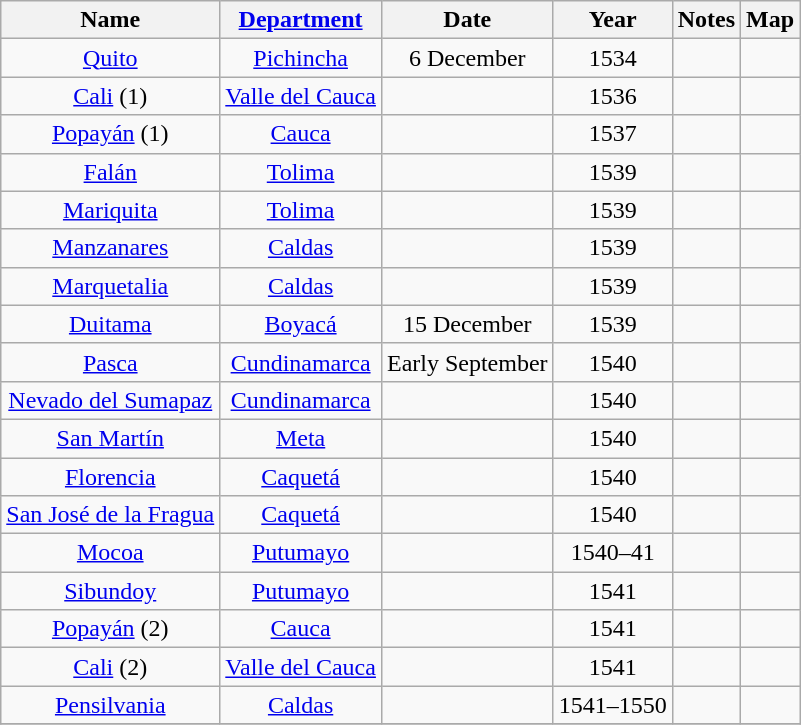<table class="wikitable sortable mw-collapsible">
<tr>
<th scope="col">Name</th>
<th scope="col"><a href='#'>Department</a></th>
<th scope="col">Date</th>
<th scope="col">Year</th>
<th scope="col">Notes</th>
<th scope="col">Map</th>
</tr>
<tr>
<td align=center><a href='#'>Quito</a></td>
<td align=center><a href='#'>Pichincha</a></td>
<td align=center>6 December</td>
<td align=center>1534</td>
<td align=center></td>
<td align=center></td>
</tr>
<tr>
<td align=center><a href='#'>Cali</a> (1)</td>
<td align=center><a href='#'>Valle del Cauca</a></td>
<td align=center></td>
<td align=center>1536</td>
<td align=center></td>
<td align=center></td>
</tr>
<tr>
<td align=center><a href='#'>Popayán</a> (1)</td>
<td align=center><a href='#'>Cauca</a></td>
<td align=center></td>
<td align=center>1537</td>
<td align=center></td>
<td align=center></td>
</tr>
<tr>
<td align=center><a href='#'>Falán</a></td>
<td align=center><a href='#'>Tolima</a></td>
<td align=center></td>
<td align=center>1539</td>
<td align=center></td>
<td align=center></td>
</tr>
<tr>
<td align=center><a href='#'>Mariquita</a></td>
<td align=center><a href='#'>Tolima</a></td>
<td align=center></td>
<td align=center>1539</td>
<td align=center></td>
<td align=center></td>
</tr>
<tr>
<td align=center><a href='#'>Manzanares</a></td>
<td align=center><a href='#'>Caldas</a></td>
<td align=center></td>
<td align=center>1539</td>
<td align=center></td>
<td align=center></td>
</tr>
<tr>
<td align=center><a href='#'>Marquetalia</a></td>
<td align=center><a href='#'>Caldas</a></td>
<td align=center></td>
<td align=center>1539</td>
<td align=center></td>
<td align=center></td>
</tr>
<tr>
<td align=center><a href='#'>Duitama</a></td>
<td align=center><a href='#'>Boyacá</a></td>
<td align=center>15 December</td>
<td align=center>1539</td>
<td align=center></td>
<td align=center></td>
</tr>
<tr>
<td align=center><a href='#'>Pasca</a></td>
<td align=center><a href='#'>Cundinamarca</a></td>
<td align=center>Early September</td>
<td align=center>1540</td>
<td align=center></td>
<td align=center></td>
</tr>
<tr>
<td align=center><a href='#'>Nevado del Sumapaz</a></td>
<td align=center><a href='#'>Cundinamarca</a></td>
<td align=center></td>
<td align=center>1540</td>
<td align=center></td>
<td align=center></td>
</tr>
<tr>
<td align=center><a href='#'>San Martín</a></td>
<td align=center><a href='#'>Meta</a></td>
<td align=center></td>
<td align=center>1540</td>
<td align=center></td>
<td align=center></td>
</tr>
<tr>
<td align=center><a href='#'>Florencia</a></td>
<td align=center><a href='#'>Caquetá</a></td>
<td align=center></td>
<td align=center>1540</td>
<td align=center></td>
<td align=center></td>
</tr>
<tr>
<td align=center><a href='#'>San José de la Fragua</a></td>
<td align=center><a href='#'>Caquetá</a></td>
<td align=center></td>
<td align=center>1540</td>
<td align=center></td>
<td align=center></td>
</tr>
<tr>
<td align=center><a href='#'>Mocoa</a></td>
<td align=center><a href='#'>Putumayo</a></td>
<td align=center></td>
<td align=center>1540–41</td>
<td align=center></td>
<td align=center></td>
</tr>
<tr>
<td align=center><a href='#'>Sibundoy</a></td>
<td align=center><a href='#'>Putumayo</a></td>
<td align=center></td>
<td align=center>1541</td>
<td align=center></td>
<td align=center></td>
</tr>
<tr>
<td align=center><a href='#'>Popayán</a> (2)</td>
<td align=center><a href='#'>Cauca</a></td>
<td align=center></td>
<td align=center>1541</td>
<td align=center></td>
<td align=center></td>
</tr>
<tr>
<td align=center><a href='#'>Cali</a> (2)</td>
<td align=center><a href='#'>Valle del Cauca</a></td>
<td align=center></td>
<td align=center>1541</td>
<td align=center></td>
<td align=center></td>
</tr>
<tr>
<td align=center><a href='#'>Pensilvania</a></td>
<td align=center><a href='#'>Caldas</a></td>
<td align=center></td>
<td align=center>1541–1550</td>
<td align=center></td>
<td align=center></td>
</tr>
<tr>
</tr>
</table>
